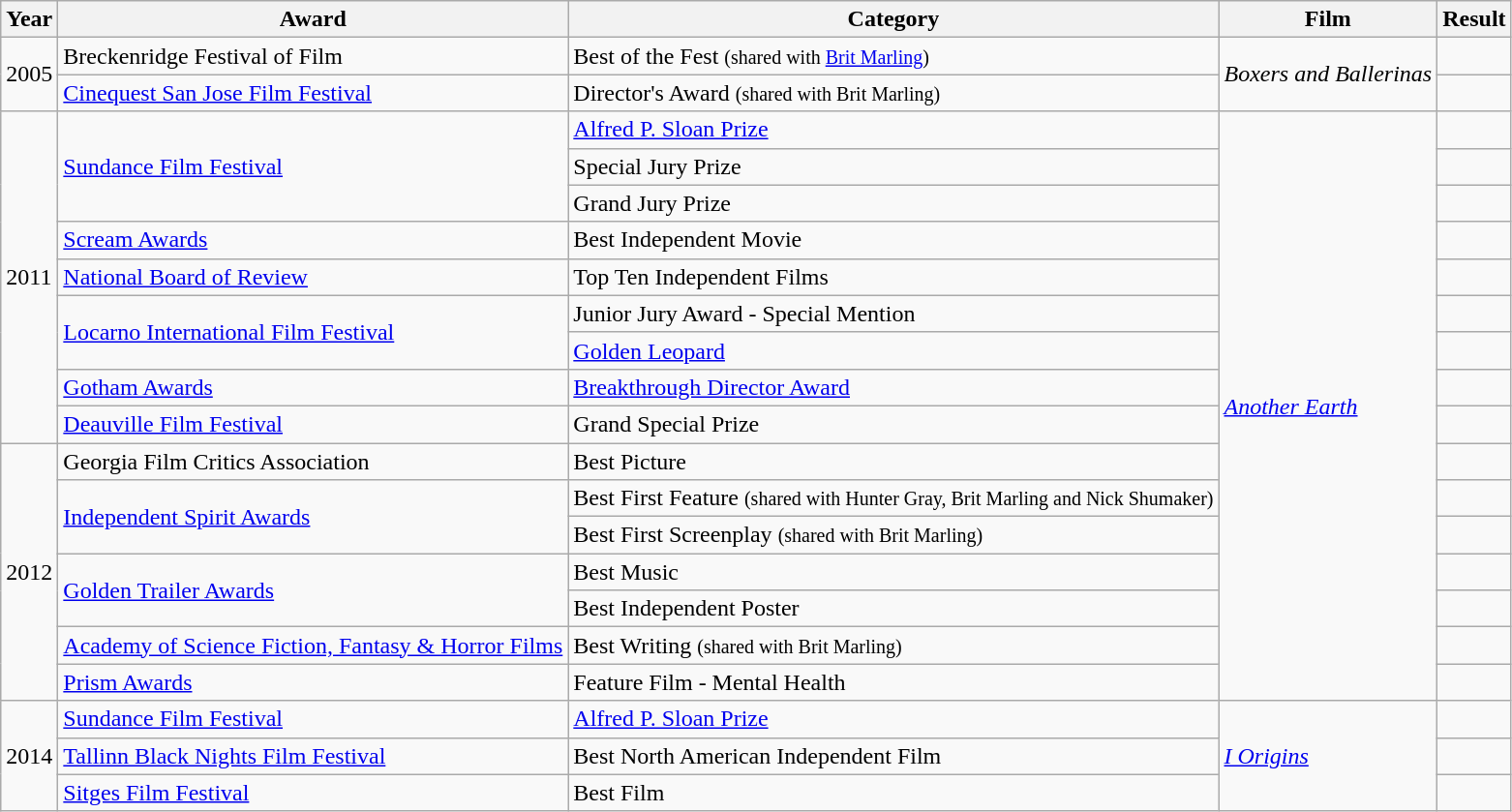<table class="wikitable">
<tr>
<th>Year</th>
<th>Award</th>
<th>Category</th>
<th>Film</th>
<th>Result</th>
</tr>
<tr>
<td rowspan="2">2005</td>
<td>Breckenridge Festival of Film</td>
<td>Best of the Fest <small>(shared with <a href='#'>Brit Marling</a>)</small></td>
<td rowspan=2><em>Boxers and Ballerinas</em></td>
<td></td>
</tr>
<tr>
<td><a href='#'>Cinequest San Jose Film Festival</a></td>
<td>Director's Award <small>(shared with Brit Marling)</small></td>
<td></td>
</tr>
<tr>
<td rowspan="9">2011</td>
<td rowspan="3"><a href='#'>Sundance Film Festival</a></td>
<td><a href='#'>Alfred P. Sloan Prize</a></td>
<td rowspan=16><em><a href='#'>Another Earth</a></em></td>
<td></td>
</tr>
<tr>
<td>Special Jury Prize</td>
<td></td>
</tr>
<tr>
<td>Grand Jury Prize</td>
<td></td>
</tr>
<tr>
<td><a href='#'>Scream Awards</a></td>
<td>Best Independent Movie</td>
<td></td>
</tr>
<tr>
<td><a href='#'>National Board of Review</a></td>
<td>Top Ten Independent Films</td>
<td></td>
</tr>
<tr>
<td rowspan="2"><a href='#'>Locarno International Film Festival</a></td>
<td>Junior Jury Award - Special Mention</td>
<td></td>
</tr>
<tr>
<td><a href='#'>Golden Leopard</a></td>
<td></td>
</tr>
<tr>
<td><a href='#'>Gotham Awards</a></td>
<td><a href='#'>Breakthrough Director Award</a></td>
<td></td>
</tr>
<tr>
<td><a href='#'>Deauville Film Festival</a></td>
<td>Grand Special Prize</td>
<td></td>
</tr>
<tr>
<td rowspan="7">2012</td>
<td>Georgia Film Critics Association</td>
<td>Best Picture</td>
<td></td>
</tr>
<tr>
<td rowspan="2"><a href='#'>Independent Spirit Awards</a></td>
<td>Best First Feature <small>(shared with Hunter Gray, Brit Marling and Nick Shumaker)</small></td>
<td></td>
</tr>
<tr>
<td>Best First Screenplay <small>(shared with Brit Marling)</small></td>
<td></td>
</tr>
<tr>
<td rowspan="2"><a href='#'>Golden Trailer Awards</a></td>
<td>Best Music</td>
<td></td>
</tr>
<tr>
<td>Best Independent Poster</td>
<td></td>
</tr>
<tr>
<td><a href='#'>Academy of Science Fiction, Fantasy & Horror Films</a></td>
<td>Best Writing <small>(shared with Brit Marling)</small></td>
<td></td>
</tr>
<tr>
<td><a href='#'>Prism Awards</a></td>
<td>Feature Film - Mental Health</td>
<td></td>
</tr>
<tr>
<td rowspan="3">2014</td>
<td><a href='#'>Sundance Film Festival</a></td>
<td><a href='#'>Alfred P. Sloan Prize</a></td>
<td rowspan=3><em><a href='#'>I Origins</a></em></td>
<td></td>
</tr>
<tr>
<td><a href='#'>Tallinn Black Nights Film Festival</a></td>
<td>Best North American Independent Film</td>
<td></td>
</tr>
<tr>
<td><a href='#'>Sitges Film Festival</a></td>
<td>Best Film</td>
<td></td>
</tr>
</table>
